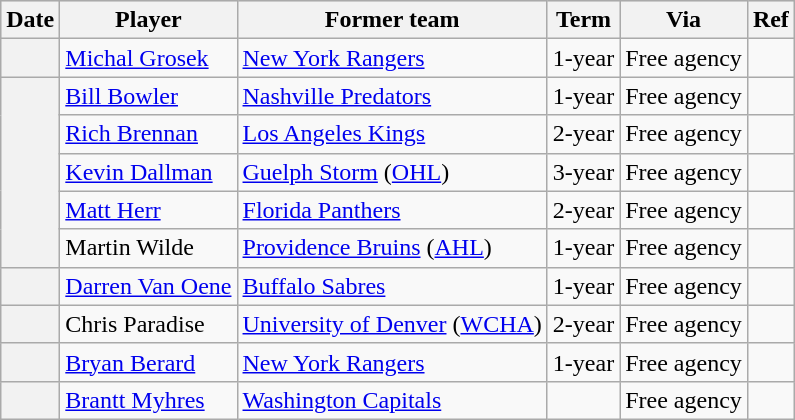<table class="wikitable plainrowheaders">
<tr style="background:#ddd; text-align:center;">
<th>Date</th>
<th>Player</th>
<th>Former team</th>
<th>Term</th>
<th>Via</th>
<th>Ref</th>
</tr>
<tr>
<th scope="row"></th>
<td><a href='#'>Michal Grosek</a></td>
<td><a href='#'>New York Rangers</a></td>
<td>1-year</td>
<td>Free agency</td>
<td></td>
</tr>
<tr>
<th scope="row" rowspan=5></th>
<td><a href='#'>Bill Bowler</a></td>
<td><a href='#'>Nashville Predators</a></td>
<td>1-year</td>
<td>Free agency</td>
<td></td>
</tr>
<tr>
<td><a href='#'>Rich Brennan</a></td>
<td><a href='#'>Los Angeles Kings</a></td>
<td>2-year</td>
<td>Free agency</td>
<td></td>
</tr>
<tr>
<td><a href='#'>Kevin Dallman</a></td>
<td><a href='#'>Guelph Storm</a> (<a href='#'>OHL</a>)</td>
<td>3-year</td>
<td>Free agency</td>
<td></td>
</tr>
<tr>
<td><a href='#'>Matt Herr</a></td>
<td><a href='#'>Florida Panthers</a></td>
<td>2-year</td>
<td>Free agency</td>
<td></td>
</tr>
<tr>
<td>Martin Wilde</td>
<td><a href='#'>Providence Bruins</a> (<a href='#'>AHL</a>)</td>
<td>1-year</td>
<td>Free agency</td>
<td></td>
</tr>
<tr>
<th scope="row"></th>
<td><a href='#'>Darren Van Oene</a></td>
<td><a href='#'>Buffalo Sabres</a></td>
<td>1-year</td>
<td>Free agency</td>
<td></td>
</tr>
<tr>
<th scope="row"></th>
<td>Chris Paradise</td>
<td><a href='#'>University of Denver</a> (<a href='#'>WCHA</a>)</td>
<td>2-year</td>
<td>Free agency</td>
<td></td>
</tr>
<tr>
<th scope="row"></th>
<td><a href='#'>Bryan Berard</a></td>
<td><a href='#'>New York Rangers</a></td>
<td>1-year</td>
<td>Free agency</td>
<td></td>
</tr>
<tr>
<th scope="row"></th>
<td><a href='#'>Brantt Myhres</a></td>
<td><a href='#'>Washington Capitals</a></td>
<td></td>
<td>Free agency</td>
<td></td>
</tr>
</table>
